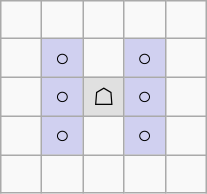<table border="1" class="wikitable">
<tr align=center>
<td width="20"> </td>
<td width="20"> </td>
<td width="20"> </td>
<td width="20"> </td>
<td width="20"> </td>
</tr>
<tr align=center>
<td> </td>
<td style="background:#d0d0f0;">○</td>
<td> </td>
<td style="background:#d0d0f0;">○</td>
<td> </td>
</tr>
<tr align=center>
<td> </td>
<td style="background:#d0d0f0;">○</td>
<td style="background:#e0e0e0;">☖</td>
<td style="background:#d0d0f0;">○</td>
<td> </td>
</tr>
<tr align=center>
<td> </td>
<td style="background:#d0d0f0;">○</td>
<td> </td>
<td style="background:#d0d0f0;">○</td>
<td> </td>
</tr>
<tr align=center>
<td> </td>
<td> </td>
<td> </td>
<td> </td>
<td> </td>
</tr>
</table>
